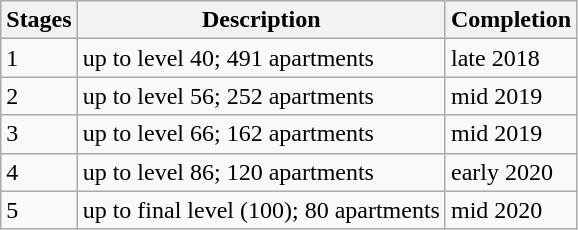<table class="wikitable">
<tr>
<th>Stages</th>
<th>Description</th>
<th>Completion</th>
</tr>
<tr>
<td>1</td>
<td>up to level 40; 491 apartments</td>
<td>late 2018</td>
</tr>
<tr>
<td>2</td>
<td>up to level 56; 252 apartments</td>
<td>mid 2019</td>
</tr>
<tr>
<td>3</td>
<td>up to level 66; 162 apartments</td>
<td>mid 2019</td>
</tr>
<tr>
<td>4</td>
<td>up to level 86; 120 apartments</td>
<td>early 2020</td>
</tr>
<tr>
<td>5</td>
<td>up to final level (100); 80 apartments</td>
<td>mid 2020</td>
</tr>
</table>
